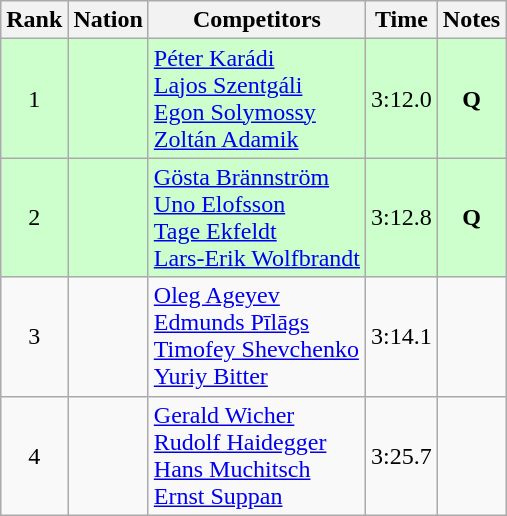<table class="wikitable sortable" style="text-align:center">
<tr>
<th>Rank</th>
<th>Nation</th>
<th>Competitors</th>
<th>Time</th>
<th>Notes</th>
</tr>
<tr bgcolor=ccffcc>
<td>1</td>
<td align=left></td>
<td align=left><a href='#'>Péter Karádi</a><br><a href='#'>Lajos Szentgáli</a><br><a href='#'>Egon Solymossy</a><br><a href='#'>Zoltán Adamik</a></td>
<td>3:12.0</td>
<td><strong>Q</strong></td>
</tr>
<tr bgcolor=ccffcc>
<td>2</td>
<td align=left></td>
<td align=left><a href='#'>Gösta Brännström</a><br><a href='#'>Uno Elofsson</a><br><a href='#'>Tage Ekfeldt</a><br><a href='#'>Lars-Erik Wolfbrandt</a></td>
<td>3:12.8</td>
<td><strong>Q</strong></td>
</tr>
<tr>
<td>3</td>
<td align=left></td>
<td align=left><a href='#'>Oleg Ageyev</a><br><a href='#'>Edmunds Pīlāgs</a><br><a href='#'>Timofey Shevchenko</a><br><a href='#'>Yuriy Bitter</a></td>
<td>3:14.1</td>
<td></td>
</tr>
<tr>
<td>4</td>
<td align=left></td>
<td align=left><a href='#'>Gerald Wicher</a><br><a href='#'>Rudolf Haidegger</a><br><a href='#'>Hans Muchitsch</a><br><a href='#'>Ernst Suppan</a></td>
<td>3:25.7</td>
<td></td>
</tr>
</table>
